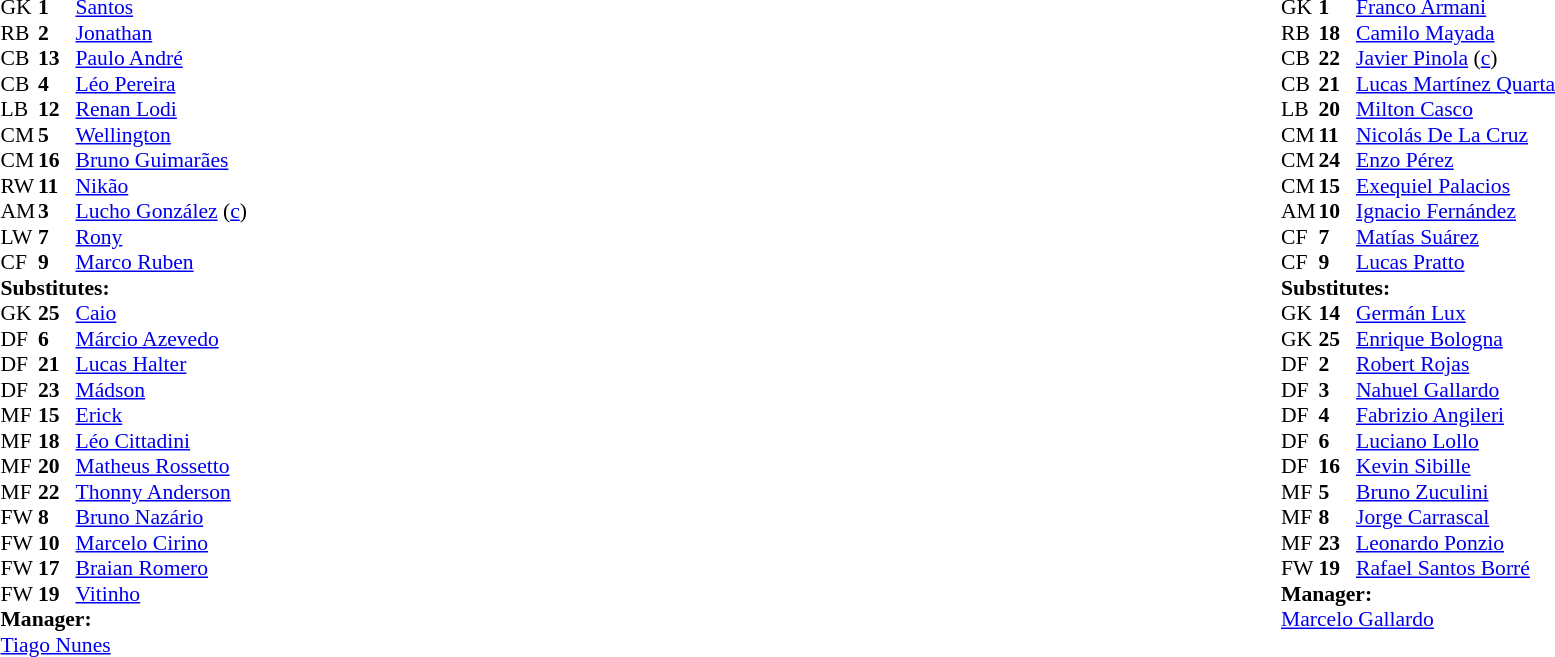<table width="100%">
<tr>
<td valign="top" width="40%"><br><table style="font-size:90%" cellspacing="0" cellpadding="0">
<tr>
<th width=25></th>
<th width=25></th>
</tr>
<tr>
<td>GK</td>
<td><strong>1</strong></td>
<td> <a href='#'>Santos</a></td>
</tr>
<tr>
<td>RB</td>
<td><strong>2</strong></td>
<td> <a href='#'>Jonathan</a></td>
<td></td>
<td></td>
</tr>
<tr>
<td>CB</td>
<td><strong>13</strong></td>
<td> <a href='#'>Paulo André</a></td>
<td></td>
</tr>
<tr>
<td>CB</td>
<td><strong>4</strong></td>
<td> <a href='#'>Léo Pereira</a></td>
<td></td>
</tr>
<tr>
<td>LB</td>
<td><strong>12</strong></td>
<td> <a href='#'>Renan Lodi</a></td>
</tr>
<tr>
<td>CM</td>
<td><strong>5</strong></td>
<td> <a href='#'>Wellington</a></td>
<td></td>
<td></td>
</tr>
<tr>
<td>CM</td>
<td><strong>16</strong></td>
<td> <a href='#'>Bruno Guimarães</a></td>
</tr>
<tr>
<td>RW</td>
<td><strong>11</strong></td>
<td> <a href='#'>Nikão</a></td>
</tr>
<tr>
<td>AM</td>
<td><strong>3</strong></td>
<td> <a href='#'>Lucho González</a> (<a href='#'>c</a>)</td>
<td></td>
<td></td>
</tr>
<tr>
<td>LW</td>
<td><strong>7</strong></td>
<td> <a href='#'>Rony</a></td>
</tr>
<tr>
<td>CF</td>
<td><strong>9</strong></td>
<td> <a href='#'>Marco Ruben</a></td>
</tr>
<tr>
<td colspan=3><strong>Substitutes:</strong></td>
</tr>
<tr>
<td>GK</td>
<td><strong>25</strong></td>
<td> <a href='#'>Caio</a></td>
</tr>
<tr>
<td>DF</td>
<td><strong>6</strong></td>
<td> <a href='#'>Márcio Azevedo</a></td>
</tr>
<tr>
<td>DF</td>
<td><strong>21</strong></td>
<td> <a href='#'>Lucas Halter</a></td>
</tr>
<tr>
<td>DF</td>
<td><strong>23</strong></td>
<td> <a href='#'>Mádson</a></td>
<td></td>
<td></td>
</tr>
<tr>
<td>MF</td>
<td><strong>15</strong></td>
<td> <a href='#'>Erick</a></td>
</tr>
<tr>
<td>MF</td>
<td><strong>18</strong></td>
<td> <a href='#'>Léo Cittadini</a></td>
<td></td>
<td></td>
</tr>
<tr>
<td>MF</td>
<td><strong>20</strong></td>
<td> <a href='#'>Matheus Rossetto</a></td>
</tr>
<tr>
<td>MF</td>
<td><strong>22</strong></td>
<td> <a href='#'>Thonny Anderson</a></td>
<td></td>
<td></td>
</tr>
<tr>
<td>FW</td>
<td><strong>8</strong></td>
<td> <a href='#'>Bruno Nazário</a></td>
</tr>
<tr>
<td>FW</td>
<td><strong>10</strong></td>
<td> <a href='#'>Marcelo Cirino</a></td>
</tr>
<tr>
<td>FW</td>
<td><strong>17</strong></td>
<td> <a href='#'>Braian Romero</a></td>
</tr>
<tr>
<td>FW</td>
<td><strong>19</strong></td>
<td> <a href='#'>Vitinho</a></td>
</tr>
<tr>
<td colspan=3><strong>Manager:</strong></td>
</tr>
<tr>
<td colspan=3> <a href='#'>Tiago Nunes</a></td>
</tr>
</table>
</td>
<td valign="top"></td>
<td valign="top" width="50%"><br><table style="font-size:90%; margin:auto" cellspacing="0" cellpadding="0">
<tr>
<th width=25></th>
<th width=25></th>
</tr>
<tr>
<td>GK</td>
<td><strong>1</strong></td>
<td> <a href='#'>Franco Armani</a></td>
</tr>
<tr>
<td>RB</td>
<td><strong>18</strong></td>
<td> <a href='#'>Camilo Mayada</a></td>
<td></td>
<td></td>
</tr>
<tr>
<td>CB</td>
<td><strong>22</strong></td>
<td> <a href='#'>Javier Pinola</a> (<a href='#'>c</a>)</td>
</tr>
<tr>
<td>CB</td>
<td><strong>21</strong></td>
<td> <a href='#'>Lucas Martínez Quarta</a></td>
<td></td>
</tr>
<tr>
<td>LB</td>
<td><strong>20</strong></td>
<td> <a href='#'>Milton Casco</a></td>
<td></td>
</tr>
<tr>
<td>CM</td>
<td><strong>11</strong></td>
<td> <a href='#'>Nicolás De La Cruz</a></td>
</tr>
<tr>
<td>CM</td>
<td><strong>24</strong></td>
<td> <a href='#'>Enzo Pérez</a></td>
</tr>
<tr>
<td>CM</td>
<td><strong>15</strong></td>
<td> <a href='#'>Exequiel Palacios</a></td>
<td></td>
<td></td>
</tr>
<tr>
<td>AM</td>
<td><strong>10</strong></td>
<td> <a href='#'>Ignacio Fernández</a></td>
</tr>
<tr>
<td>CF</td>
<td><strong>7</strong></td>
<td> <a href='#'>Matías Suárez</a></td>
<td></td>
<td></td>
</tr>
<tr>
<td>CF</td>
<td><strong>9</strong></td>
<td> <a href='#'>Lucas Pratto</a></td>
</tr>
<tr>
<td colspan=3><strong>Substitutes:</strong></td>
</tr>
<tr>
<td>GK</td>
<td><strong>14</strong></td>
<td> <a href='#'>Germán Lux</a></td>
</tr>
<tr>
<td>GK</td>
<td><strong>25</strong></td>
<td> <a href='#'>Enrique Bologna</a></td>
</tr>
<tr>
<td>DF</td>
<td><strong>2</strong></td>
<td> <a href='#'>Robert Rojas</a></td>
</tr>
<tr>
<td>DF</td>
<td><strong>3</strong></td>
<td> <a href='#'>Nahuel Gallardo</a></td>
</tr>
<tr>
<td>DF</td>
<td><strong>4</strong></td>
<td> <a href='#'>Fabrizio Angileri</a></td>
<td></td>
<td></td>
</tr>
<tr>
<td>DF</td>
<td><strong>6</strong></td>
<td> <a href='#'>Luciano Lollo</a></td>
</tr>
<tr>
<td>DF</td>
<td><strong>16</strong></td>
<td> <a href='#'>Kevin Sibille</a></td>
</tr>
<tr>
<td>MF</td>
<td><strong>5</strong></td>
<td> <a href='#'>Bruno Zuculini</a></td>
<td></td>
<td></td>
</tr>
<tr>
<td>MF</td>
<td><strong>8</strong></td>
<td> <a href='#'>Jorge Carrascal</a></td>
</tr>
<tr>
<td>MF</td>
<td><strong>23</strong></td>
<td> <a href='#'>Leonardo Ponzio</a></td>
</tr>
<tr>
<td>FW</td>
<td><strong>19</strong></td>
<td> <a href='#'>Rafael Santos Borré</a></td>
<td></td>
<td></td>
</tr>
<tr>
<td colspan=3><strong>Manager:</strong></td>
</tr>
<tr>
<td colspan=3> <a href='#'>Marcelo Gallardo</a></td>
</tr>
</table>
</td>
</tr>
</table>
